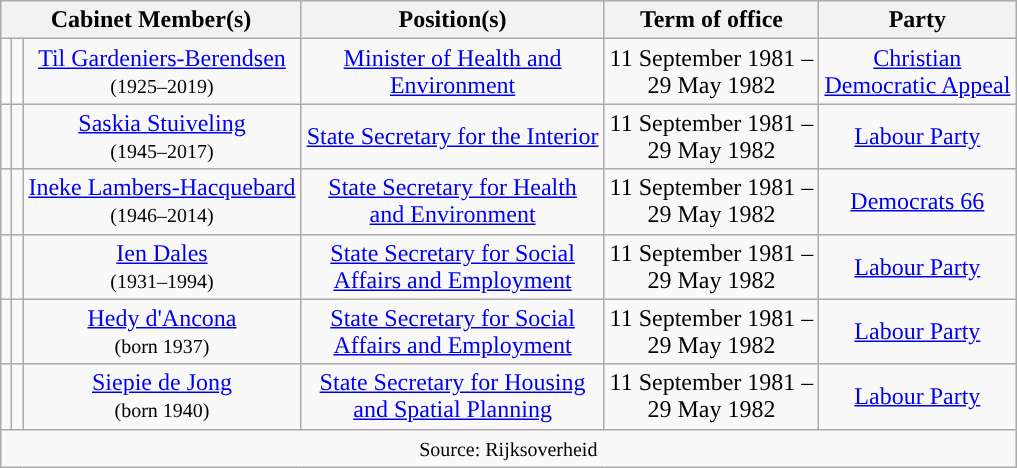<table class="wikitable" style="text-align:center">
<tr>
<th colspan=3>Cabinet Member(s)</th>
<th>Position(s)</th>
<th>Term of office</th>
<th>Party</th>
</tr>
<tr>
<td style="background:"></td>
<td></td>
<td><a href='#'>Til Gardeniers-Berendsen</a> <br> <small>(1925–2019)</small></td>
<td><a href='#'>Minister of Health and <br> Environment</a></td>
<td>11 September 1981 – <br> 29 May 1982</td>
<td><a href='#'>Christian <br> Democratic Appeal</a></td>
</tr>
<tr>
<td style="background:"></td>
<td></td>
<td><a href='#'>Saskia Stuiveling</a> <br> <small>(1945–2017)</small></td>
<td><a href='#'>State Secretary for the Interior</a></td>
<td>11 September 1981 – <br> 29 May 1982</td>
<td><a href='#'>Labour Party</a></td>
</tr>
<tr>
<td style="background:"></td>
<td></td>
<td><a href='#'>Ineke Lambers-Hacquebard</a> <br> <small>(1946–2014)</small></td>
<td><a href='#'>State Secretary for Health <br> and Environment</a></td>
<td>11 September 1981 – <br> 29 May 1982</td>
<td><a href='#'>Democrats 66</a></td>
</tr>
<tr>
<td style="background:"></td>
<td></td>
<td><a href='#'>Ien Dales</a> <br> <small>(1931–1994)</small></td>
<td><a href='#'>State Secretary for Social <br> Affairs and Employment</a></td>
<td>11 September 1981 – <br> 29 May 1982</td>
<td><a href='#'>Labour Party</a></td>
</tr>
<tr>
<td style="background:"></td>
<td></td>
<td><a href='#'>Hedy d'Ancona</a> <br> <small>(born 1937)</small></td>
<td><a href='#'>State Secretary for Social <br> Affairs and Employment</a></td>
<td>11 September 1981 – <br> 29 May 1982</td>
<td><a href='#'>Labour Party</a></td>
</tr>
<tr>
<td style="background:"></td>
<td></td>
<td><a href='#'>Siepie de Jong</a> <br> <small>(born 1940)</small></td>
<td><a href='#'>State Secretary for Housing <br> and Spatial Planning</a></td>
<td>11 September 1981 – <br> 29 May 1982</td>
<td><a href='#'>Labour Party</a></td>
</tr>
<tr>
<td colspan=9><small>Source:   Rijksoverheid</small></td>
</tr>
</table>
